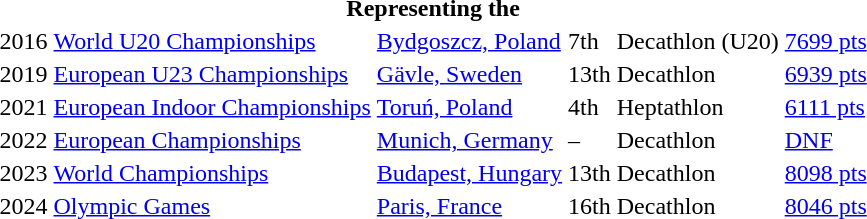<table>
<tr>
<th colspan="6">Representing the </th>
</tr>
<tr>
<td>2016</td>
<td><a href='#'>World U20 Championships</a></td>
<td><a href='#'>Bydgoszcz, Poland</a></td>
<td>7th</td>
<td>Decathlon (U20)</td>
<td><a href='#'>7699 pts</a></td>
</tr>
<tr>
<td>2019</td>
<td><a href='#'>European U23 Championships</a></td>
<td><a href='#'>Gävle, Sweden</a></td>
<td>13th</td>
<td>Decathlon</td>
<td><a href='#'>6939 pts</a></td>
</tr>
<tr>
<td>2021</td>
<td><a href='#'>European Indoor Championships</a></td>
<td><a href='#'>Toruń, Poland</a></td>
<td>4th</td>
<td>Heptathlon</td>
<td><a href='#'>6111 pts</a></td>
</tr>
<tr>
<td>2022</td>
<td><a href='#'>European Championships</a></td>
<td><a href='#'>Munich, Germany</a></td>
<td>–</td>
<td>Decathlon</td>
<td><a href='#'>DNF</a></td>
</tr>
<tr>
<td>2023</td>
<td><a href='#'>World Championships</a></td>
<td><a href='#'>Budapest, Hungary</a></td>
<td>13th</td>
<td>Decathlon</td>
<td><a href='#'>8098 pts</a></td>
</tr>
<tr>
<td>2024</td>
<td><a href='#'>Olympic Games</a></td>
<td><a href='#'>Paris, France</a></td>
<td>16th</td>
<td>Decathlon</td>
<td><a href='#'>8046 pts</a></td>
</tr>
</table>
